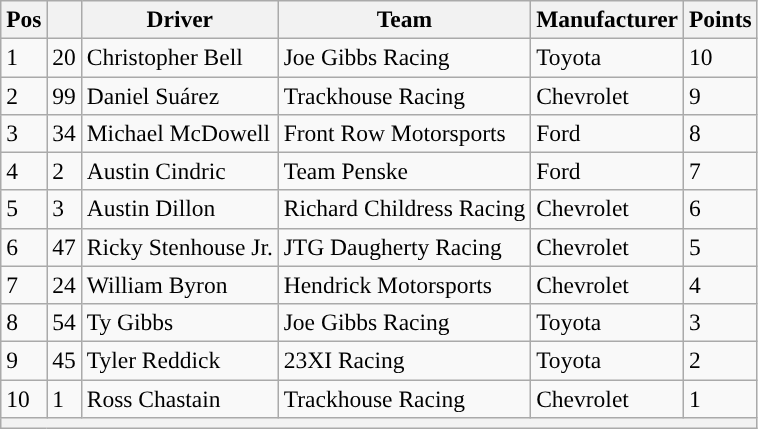<table class="wikitable" style="font-size:98%">
<tr>
<th>Pos</th>
<th></th>
<th>Driver</th>
<th>Team</th>
<th>Manufacturer</th>
<th>Points</th>
</tr>
<tr>
<td>1</td>
<td>20</td>
<td>Christopher Bell</td>
<td>Joe Gibbs Racing</td>
<td>Toyota</td>
<td>10</td>
</tr>
<tr>
<td>2</td>
<td>99</td>
<td>Daniel Suárez</td>
<td>Trackhouse Racing</td>
<td>Chevrolet</td>
<td>9</td>
</tr>
<tr>
<td>3</td>
<td>34</td>
<td>Michael McDowell</td>
<td>Front Row Motorsports</td>
<td>Ford</td>
<td>8</td>
</tr>
<tr>
<td>4</td>
<td>2</td>
<td>Austin Cindric</td>
<td>Team Penske</td>
<td>Ford</td>
<td>7</td>
</tr>
<tr>
<td>5</td>
<td>3</td>
<td>Austin Dillon</td>
<td>Richard Childress Racing</td>
<td>Chevrolet</td>
<td>6</td>
</tr>
<tr>
<td>6</td>
<td>47</td>
<td>Ricky Stenhouse Jr.</td>
<td>JTG Daugherty Racing</td>
<td>Chevrolet</td>
<td>5</td>
</tr>
<tr>
<td>7</td>
<td>24</td>
<td>William Byron</td>
<td>Hendrick Motorsports</td>
<td>Chevrolet</td>
<td>4</td>
</tr>
<tr>
<td>8</td>
<td>54</td>
<td>Ty Gibbs</td>
<td>Joe Gibbs Racing</td>
<td>Toyota</td>
<td>3</td>
</tr>
<tr>
<td>9</td>
<td>45</td>
<td>Tyler Reddick</td>
<td>23XI Racing</td>
<td>Toyota</td>
<td>2</td>
</tr>
<tr>
<td>10</td>
<td>1</td>
<td>Ross Chastain</td>
<td>Trackhouse Racing</td>
<td>Chevrolet</td>
<td>1</td>
</tr>
<tr>
<th colspan="6"></th>
</tr>
</table>
